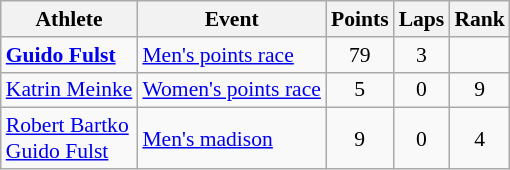<table class=wikitable style="font-size:90%">
<tr>
<th>Athlete</th>
<th>Event</th>
<th>Points</th>
<th>Laps</th>
<th>Rank</th>
</tr>
<tr align=center>
<td align=left><strong><a href='#'>Guido Fulst</a></strong></td>
<td align=left><a href='#'>Men's points race</a></td>
<td>79</td>
<td>3</td>
<td></td>
</tr>
<tr align=center>
<td align=left><a href='#'>Katrin Meinke</a></td>
<td align=left><a href='#'>Women's points race</a></td>
<td>5</td>
<td>0</td>
<td>9</td>
</tr>
<tr align=center>
<td align=left><a href='#'>Robert Bartko</a><br><a href='#'>Guido Fulst</a></td>
<td align=left><a href='#'>Men's madison</a></td>
<td>9</td>
<td>0</td>
<td>4</td>
</tr>
</table>
